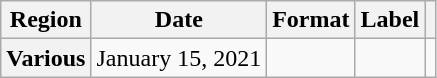<table class="wikitable plainrowheaders">
<tr>
<th scope="col">Region</th>
<th scope="col">Date</th>
<th scope="col">Format</th>
<th scope="col">Label</th>
<th scope="col"></th>
</tr>
<tr>
<th scope="row">Various</th>
<td>January 15, 2021</td>
<td></td>
<td></td>
<td align="center"></td>
</tr>
</table>
